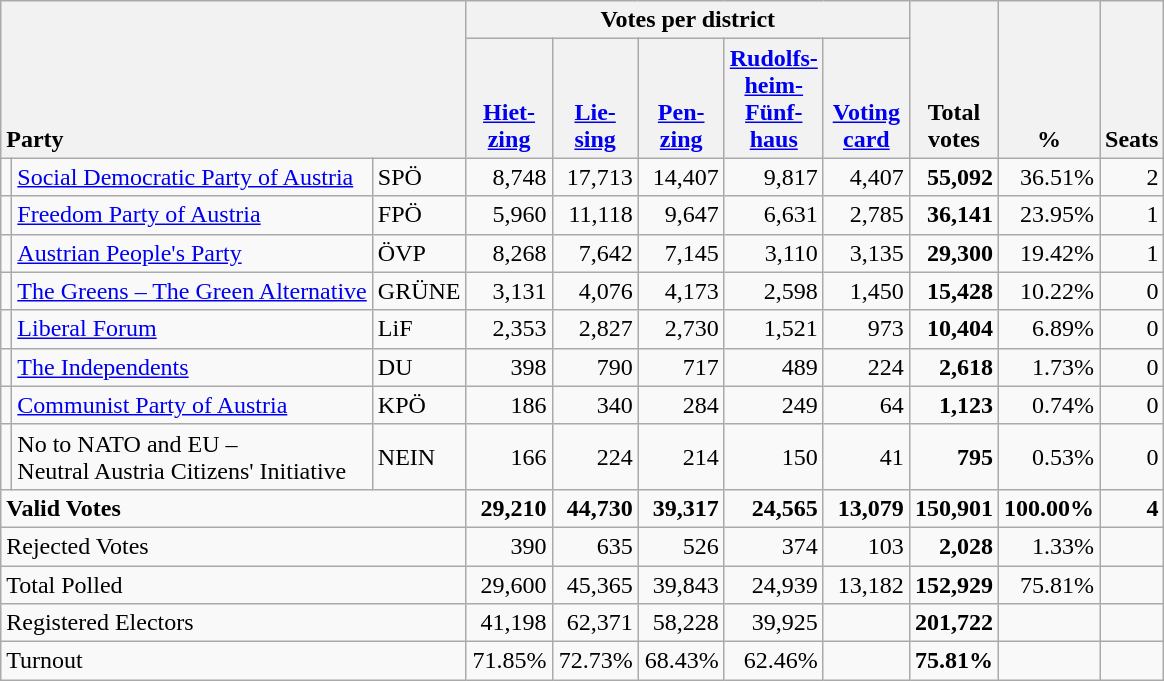<table class="wikitable" border="1" style="text-align:right;">
<tr>
<th style="text-align:left;" valign=bottom rowspan=2 colspan=3>Party</th>
<th colspan=5>Votes per district</th>
<th align=center valign=bottom rowspan=2 width="50">Total<br>votes</th>
<th align=center valign=bottom rowspan=2 width="50">%</th>
<th align=center valign=bottom rowspan=2>Seats</th>
</tr>
<tr>
<th align=center valign=bottom width="50"><a href='#'>Hiet-<br>zing</a></th>
<th align=center valign=bottom width="50"><a href='#'>Lie-<br>sing</a></th>
<th align=center valign=bottom width="50"><a href='#'>Pen-<br>zing</a></th>
<th align=center valign=bottom width="50"><a href='#'>Rudolfs-<br>heim-<br>Fünf-<br>haus</a></th>
<th align=center valign=bottom width="50"><a href='#'>Voting<br>card</a></th>
</tr>
<tr>
<td></td>
<td align=left><a href='#'>Social Democratic Party of Austria</a></td>
<td align=left>SPÖ</td>
<td>8,748</td>
<td>17,713</td>
<td>14,407</td>
<td>9,817</td>
<td>4,407</td>
<td><strong>55,092</strong></td>
<td>36.51%</td>
<td>2</td>
</tr>
<tr>
<td></td>
<td align=left><a href='#'>Freedom Party of Austria</a></td>
<td align=left>FPÖ</td>
<td>5,960</td>
<td>11,118</td>
<td>9,647</td>
<td>6,631</td>
<td>2,785</td>
<td><strong>36,141</strong></td>
<td>23.95%</td>
<td>1</td>
</tr>
<tr>
<td></td>
<td align=left><a href='#'>Austrian People's Party</a></td>
<td align=left>ÖVP</td>
<td>8,268</td>
<td>7,642</td>
<td>7,145</td>
<td>3,110</td>
<td>3,135</td>
<td><strong>29,300</strong></td>
<td>19.42%</td>
<td>1</td>
</tr>
<tr>
<td></td>
<td align=left style="white-space: nowrap;"><a href='#'>The Greens – The Green Alternative</a></td>
<td align=left>GRÜNE</td>
<td>3,131</td>
<td>4,076</td>
<td>4,173</td>
<td>2,598</td>
<td>1,450</td>
<td><strong>15,428</strong></td>
<td>10.22%</td>
<td>0</td>
</tr>
<tr>
<td></td>
<td align=left><a href='#'>Liberal Forum</a></td>
<td align=left>LiF</td>
<td>2,353</td>
<td>2,827</td>
<td>2,730</td>
<td>1,521</td>
<td>973</td>
<td><strong>10,404</strong></td>
<td>6.89%</td>
<td>0</td>
</tr>
<tr>
<td></td>
<td align=left><a href='#'>The Independents</a></td>
<td align=left>DU</td>
<td>398</td>
<td>790</td>
<td>717</td>
<td>489</td>
<td>224</td>
<td><strong>2,618</strong></td>
<td>1.73%</td>
<td>0</td>
</tr>
<tr>
<td></td>
<td align=left><a href='#'>Communist Party of Austria</a></td>
<td align=left>KPÖ</td>
<td>186</td>
<td>340</td>
<td>284</td>
<td>249</td>
<td>64</td>
<td><strong>1,123</strong></td>
<td>0.74%</td>
<td>0</td>
</tr>
<tr>
<td></td>
<td align=left>No to NATO and EU –<br>Neutral Austria Citizens' Initiative</td>
<td align=left>NEIN</td>
<td>166</td>
<td>224</td>
<td>214</td>
<td>150</td>
<td>41</td>
<td><strong>795</strong></td>
<td>0.53%</td>
<td>0</td>
</tr>
<tr style="font-weight:bold">
<td align=left colspan=3>Valid Votes</td>
<td>29,210</td>
<td>44,730</td>
<td>39,317</td>
<td>24,565</td>
<td>13,079</td>
<td>150,901</td>
<td>100.00%</td>
<td>4</td>
</tr>
<tr>
<td align=left colspan=3>Rejected Votes</td>
<td>390</td>
<td>635</td>
<td>526</td>
<td>374</td>
<td>103</td>
<td><strong>2,028</strong></td>
<td>1.33%</td>
<td></td>
</tr>
<tr>
<td align=left colspan=3>Total Polled</td>
<td>29,600</td>
<td>45,365</td>
<td>39,843</td>
<td>24,939</td>
<td>13,182</td>
<td><strong>152,929</strong></td>
<td>75.81%</td>
<td></td>
</tr>
<tr>
<td align=left colspan=3>Registered Electors</td>
<td>41,198</td>
<td>62,371</td>
<td>58,228</td>
<td>39,925</td>
<td></td>
<td><strong>201,722</strong></td>
<td></td>
<td></td>
</tr>
<tr>
<td align=left colspan=3>Turnout</td>
<td>71.85%</td>
<td>72.73%</td>
<td>68.43%</td>
<td>62.46%</td>
<td></td>
<td><strong>75.81%</strong></td>
<td></td>
<td></td>
</tr>
</table>
